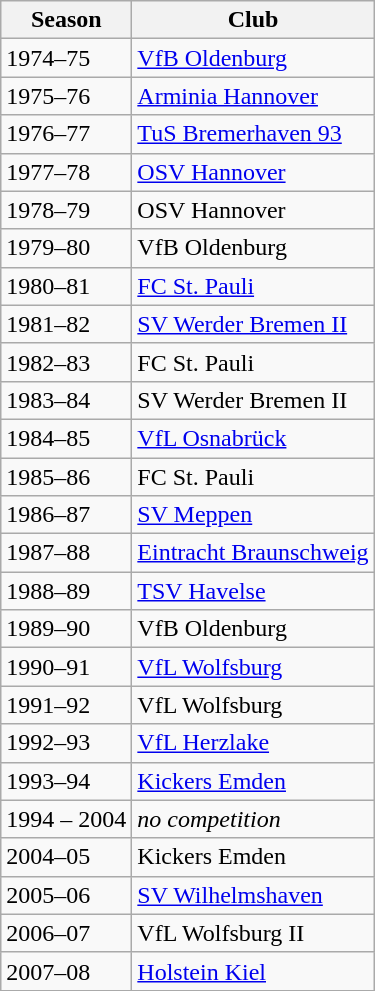<table class="wikitable">
<tr>
<th>Season</th>
<th>Club</th>
</tr>
<tr>
<td>1974–75</td>
<td><a href='#'>VfB Oldenburg</a></td>
</tr>
<tr>
<td>1975–76</td>
<td><a href='#'>Arminia Hannover</a></td>
</tr>
<tr>
<td>1976–77</td>
<td><a href='#'>TuS Bremerhaven 93</a></td>
</tr>
<tr>
<td>1977–78</td>
<td><a href='#'>OSV Hannover</a></td>
</tr>
<tr>
<td>1978–79</td>
<td>OSV Hannover</td>
</tr>
<tr>
<td>1979–80</td>
<td>VfB Oldenburg</td>
</tr>
<tr>
<td>1980–81</td>
<td><a href='#'>FC St. Pauli</a></td>
</tr>
<tr>
<td>1981–82</td>
<td><a href='#'>SV Werder Bremen II</a></td>
</tr>
<tr>
<td>1982–83</td>
<td>FC St. Pauli</td>
</tr>
<tr>
<td>1983–84</td>
<td>SV Werder Bremen II</td>
</tr>
<tr>
<td>1984–85</td>
<td><a href='#'>VfL Osnabrück</a></td>
</tr>
<tr>
<td>1985–86</td>
<td>FC St. Pauli</td>
</tr>
<tr>
<td>1986–87</td>
<td><a href='#'>SV Meppen</a></td>
</tr>
<tr>
<td>1987–88</td>
<td><a href='#'>Eintracht Braunschweig</a></td>
</tr>
<tr>
<td>1988–89</td>
<td><a href='#'>TSV Havelse</a></td>
</tr>
<tr>
<td>1989–90</td>
<td>VfB Oldenburg</td>
</tr>
<tr>
<td>1990–91</td>
<td><a href='#'>VfL Wolfsburg</a></td>
</tr>
<tr>
<td>1991–92</td>
<td>VfL Wolfsburg</td>
</tr>
<tr>
<td>1992–93</td>
<td><a href='#'>VfL Herzlake</a></td>
</tr>
<tr>
<td>1993–94</td>
<td><a href='#'>Kickers Emden</a></td>
</tr>
<tr>
<td>1994 – 2004</td>
<td><em>no competition</em></td>
</tr>
<tr>
<td>2004–05</td>
<td>Kickers Emden</td>
</tr>
<tr>
<td>2005–06</td>
<td><a href='#'>SV Wilhelmshaven</a></td>
</tr>
<tr>
<td>2006–07</td>
<td>VfL Wolfsburg II</td>
</tr>
<tr>
<td>2007–08</td>
<td><a href='#'>Holstein Kiel</a></td>
</tr>
</table>
